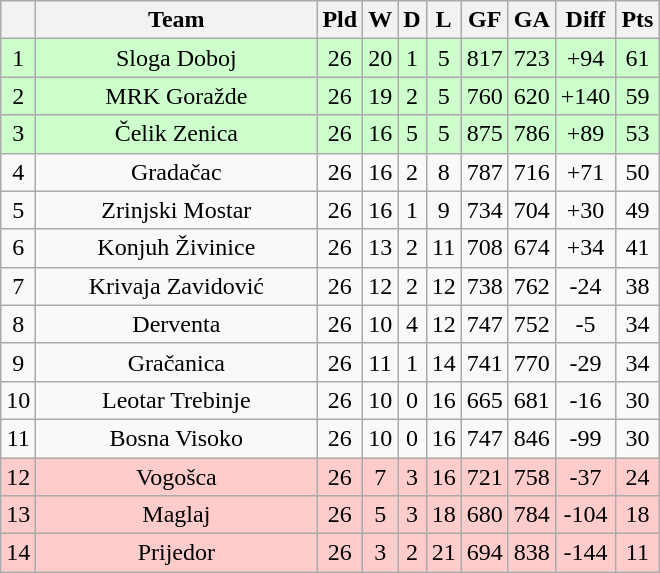<table class="wikitable sortable" style="text-align:center">
<tr>
<th></th>
<th width="180">Team</th>
<th>Pld</th>
<th>W</th>
<th>D</th>
<th>L</th>
<th>GF</th>
<th>GA</th>
<th>Diff</th>
<th>Pts</th>
</tr>
<tr bgcolor="#ccffcc">
<td>1</td>
<td>Sloga Doboj</td>
<td>26</td>
<td>20</td>
<td>1</td>
<td>5</td>
<td>817</td>
<td>723</td>
<td>+94</td>
<td>61</td>
</tr>
<tr bgcolor="#ccffcc">
<td>2</td>
<td>MRK Goražde</td>
<td>26</td>
<td>19</td>
<td>2</td>
<td>5</td>
<td>760</td>
<td>620</td>
<td>+140</td>
<td>59</td>
</tr>
<tr bgcolor="#ccffcc">
<td>3</td>
<td>Čelik Zenica</td>
<td>26</td>
<td>16</td>
<td>5</td>
<td>5</td>
<td>875</td>
<td>786</td>
<td>+89</td>
<td>53</td>
</tr>
<tr>
<td>4</td>
<td>Gradačac</td>
<td>26</td>
<td>16</td>
<td>2</td>
<td>8</td>
<td>787</td>
<td>716</td>
<td>+71</td>
<td>50</td>
</tr>
<tr>
<td>5</td>
<td>Zrinjski Mostar</td>
<td>26</td>
<td>16</td>
<td>1</td>
<td>9</td>
<td>734</td>
<td>704</td>
<td>+30</td>
<td>49</td>
</tr>
<tr>
<td>6</td>
<td>Konjuh Živinice</td>
<td>26</td>
<td>13</td>
<td>2</td>
<td>11</td>
<td>708</td>
<td>674</td>
<td>+34</td>
<td>41</td>
</tr>
<tr>
<td>7</td>
<td>Krivaja Zavidović</td>
<td>26</td>
<td>12</td>
<td>2</td>
<td>12</td>
<td>738</td>
<td>762</td>
<td>-24</td>
<td>38</td>
</tr>
<tr>
<td>8</td>
<td>Derventa</td>
<td>26</td>
<td>10</td>
<td>4</td>
<td>12</td>
<td>747</td>
<td>752</td>
<td>-5</td>
<td>34</td>
</tr>
<tr>
<td>9</td>
<td>Gračanica</td>
<td>26</td>
<td>11</td>
<td>1</td>
<td>14</td>
<td>741</td>
<td>770</td>
<td>-29</td>
<td>34</td>
</tr>
<tr>
<td>10</td>
<td>Leotar Trebinje</td>
<td>26</td>
<td>10</td>
<td>0</td>
<td>16</td>
<td>665</td>
<td>681</td>
<td>-16</td>
<td>30</td>
</tr>
<tr>
<td>11</td>
<td>Bosna Visoko</td>
<td>26</td>
<td>10</td>
<td>0</td>
<td>16</td>
<td>747</td>
<td>846</td>
<td>-99</td>
<td>30</td>
</tr>
<tr bgcolor="#FFCCCC">
<td>12</td>
<td>Vogošca</td>
<td>26</td>
<td>7</td>
<td>3</td>
<td>16</td>
<td>721</td>
<td>758</td>
<td>-37</td>
<td>24</td>
</tr>
<tr bgcolor="#FFCCCC">
<td>13</td>
<td>Maglaj</td>
<td>26</td>
<td>5</td>
<td>3</td>
<td>18</td>
<td>680</td>
<td>784</td>
<td>-104</td>
<td>18</td>
</tr>
<tr bgcolor="#FFCCCC">
<td>14</td>
<td>Prijedor</td>
<td>26</td>
<td>3</td>
<td>2</td>
<td>21</td>
<td>694</td>
<td>838</td>
<td>-144</td>
<td>11</td>
</tr>
</table>
